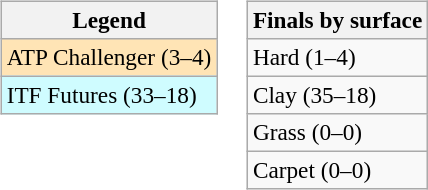<table>
<tr valign=top>
<td><br><table class=wikitable style=font-size:97%>
<tr>
<th>Legend</th>
</tr>
<tr bgcolor=moccasin>
<td>ATP Challenger (3–4)</td>
</tr>
<tr bgcolor=cffcff>
<td>ITF Futures (33–18)</td>
</tr>
</table>
</td>
<td><br><table class=wikitable style=font-size:97%>
<tr>
<th>Finals by surface</th>
</tr>
<tr>
<td>Hard (1–4)</td>
</tr>
<tr>
<td>Clay (35–18)</td>
</tr>
<tr>
<td>Grass (0–0)</td>
</tr>
<tr>
<td>Carpet (0–0)</td>
</tr>
</table>
</td>
</tr>
</table>
